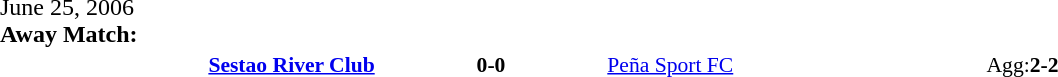<table width=100% cellspacing=1>
<tr>
<th width=20%></th>
<th width=12%></th>
<th width=20%></th>
<th></th>
</tr>
<tr>
<td>June 25, 2006<br><strong>Away Match:</strong></td>
</tr>
<tr style=font-size:90%>
<td align=right><strong><a href='#'>Sestao River Club</a></strong></td>
<td align=center><strong>0-0</strong></td>
<td><a href='#'>Peña Sport FC</a></td>
<td>Agg:<strong>2-2</strong></td>
</tr>
</table>
